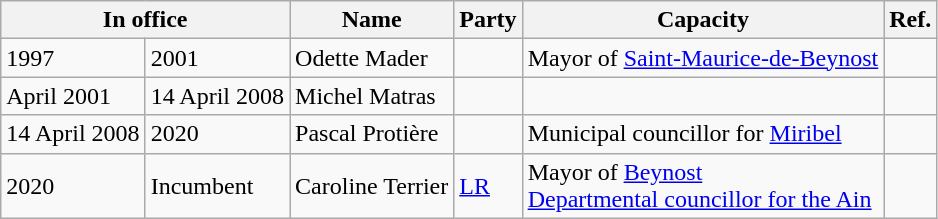<table class="wikitable">
<tr>
<th colspan="2">In office</th>
<th>Name</th>
<th>Party</th>
<th>Capacity</th>
<th>Ref.</th>
</tr>
<tr>
<td>1997</td>
<td>2001</td>
<td>Odette Mader</td>
<td></td>
<td>Mayor of <a href='#'>Saint-Maurice-de-Beynost</a></td>
<td></td>
</tr>
<tr>
<td>April 2001</td>
<td>14 April 2008</td>
<td>Michel Matras</td>
<td></td>
<td></td>
<td></td>
</tr>
<tr>
<td>14 April 2008</td>
<td>2020</td>
<td>Pascal Protière</td>
<td></td>
<td>Municipal councillor for <a href='#'>Miribel</a></td>
<td></td>
</tr>
<tr>
<td>2020</td>
<td>Incumbent</td>
<td>Caroline Terrier</td>
<td><a href='#'>LR</a></td>
<td>Mayor of <a href='#'>Beynost</a><br><a href='#'>Departmental councillor for the Ain</a></td>
<td></td>
</tr>
</table>
